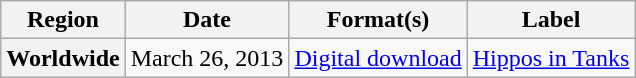<table class="wikitable plainrowheaders">
<tr>
<th scope="col">Region</th>
<th scope="col">Date</th>
<th scope="col">Format(s)</th>
<th scope="col">Label</th>
</tr>
<tr>
<th scope="row">Worldwide</th>
<td>March 26, 2013</td>
<td><a href='#'>Digital download</a></td>
<td><a href='#'>Hippos in Tanks</a></td>
</tr>
</table>
